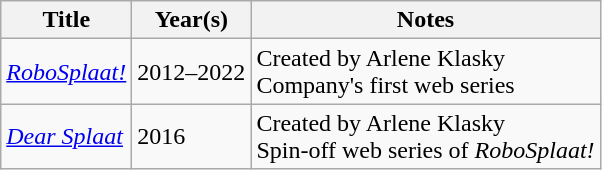<table class="wikitable sortable">
<tr>
<th>Title</th>
<th>Year(s)</th>
<th>Notes</th>
</tr>
<tr>
<td><em><a href='#'>RoboSplaat!</a></em></td>
<td>2012–2022</td>
<td>Created by Arlene Klasky<br>Company's first web series</td>
</tr>
<tr>
<td><em><a href='#'>Dear Splaat</a></em></td>
<td>2016</td>
<td>Created by Arlene Klasky<br>Spin-off web series of <em>RoboSplaat!</em></td>
</tr>
</table>
